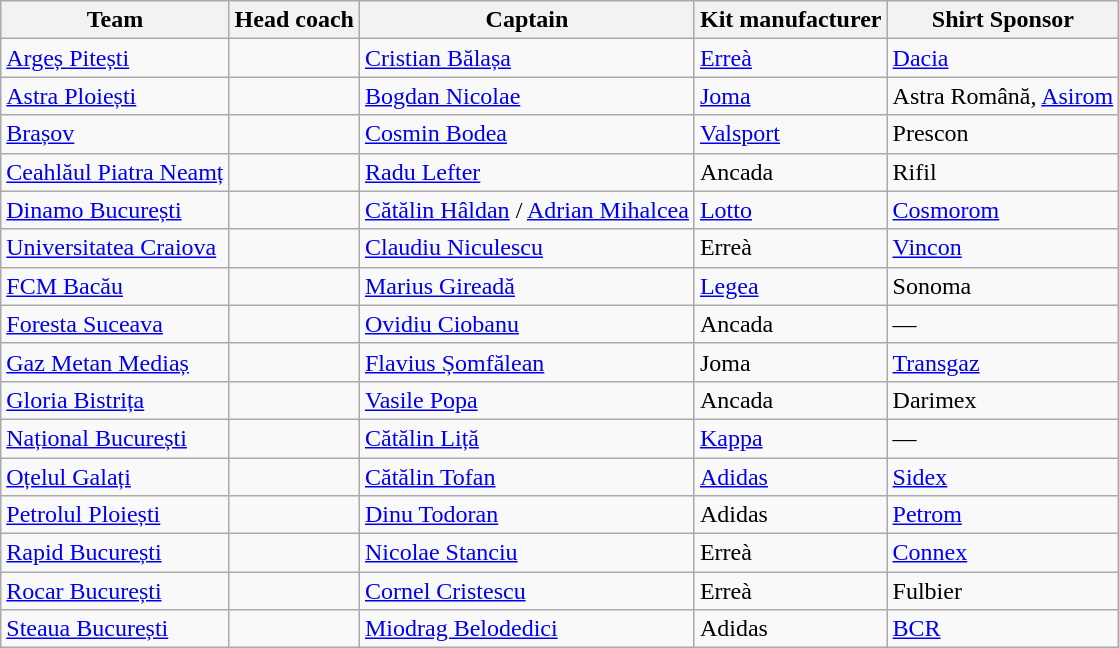<table class="wikitable sortable" style="text-align: left;">
<tr>
<th>Team</th>
<th>Head coach</th>
<th>Captain</th>
<th>Kit manufacturer</th>
<th>Shirt Sponsor</th>
</tr>
<tr>
<td><a href='#'>Argeș Pitești</a></td>
<td> </td>
<td> <a href='#'>Cristian Bălașa</a></td>
<td><a href='#'>Erreà</a></td>
<td><a href='#'>Dacia</a></td>
</tr>
<tr>
<td><a href='#'>Astra Ploiești</a></td>
<td> </td>
<td> <a href='#'>Bogdan Nicolae</a></td>
<td><a href='#'>Joma</a></td>
<td>Astra Română, <a href='#'>Asirom</a></td>
</tr>
<tr>
<td><a href='#'>Brașov</a></td>
<td> </td>
<td> <a href='#'>Cosmin Bodea</a></td>
<td><a href='#'>Valsport</a></td>
<td>Prescon</td>
</tr>
<tr>
<td><a href='#'>Ceahlăul Piatra Neamț</a></td>
<td> </td>
<td> <a href='#'>Radu Lefter</a></td>
<td>Ancada</td>
<td>Rifil</td>
</tr>
<tr>
<td><a href='#'>Dinamo București</a></td>
<td> </td>
<td> <a href='#'>Cătălin Hâldan</a> / <a href='#'>Adrian Mihalcea</a></td>
<td><a href='#'>Lotto</a></td>
<td><a href='#'>Cosmorom</a></td>
</tr>
<tr>
<td><a href='#'>Universitatea Craiova</a></td>
<td> </td>
<td> <a href='#'>Claudiu Niculescu</a></td>
<td>Erreà</td>
<td><a href='#'>Vincon</a></td>
</tr>
<tr>
<td><a href='#'>FCM Bacău</a></td>
<td> </td>
<td> <a href='#'>Marius Gireadă</a></td>
<td><a href='#'>Legea</a></td>
<td>Sonoma</td>
</tr>
<tr>
<td><a href='#'>Foresta Suceava</a></td>
<td> </td>
<td> <a href='#'>Ovidiu Ciobanu</a></td>
<td>Ancada</td>
<td>—</td>
</tr>
<tr>
<td><a href='#'>Gaz Metan Mediaș</a></td>
<td> </td>
<td> <a href='#'>Flavius Șomfălean</a></td>
<td>Joma</td>
<td><a href='#'>Transgaz</a></td>
</tr>
<tr>
<td><a href='#'>Gloria Bistrița</a></td>
<td> </td>
<td> <a href='#'>Vasile Popa</a></td>
<td>Ancada</td>
<td>Darimex</td>
</tr>
<tr>
<td><a href='#'>Național București</a></td>
<td> </td>
<td> <a href='#'>Cătălin Liță</a></td>
<td><a href='#'>Kappa</a></td>
<td>—</td>
</tr>
<tr>
<td><a href='#'>Oțelul Galați</a></td>
<td> </td>
<td> <a href='#'>Cătălin Tofan</a></td>
<td><a href='#'>Adidas</a></td>
<td><a href='#'>Sidex</a></td>
</tr>
<tr>
<td><a href='#'>Petrolul Ploiești</a></td>
<td> </td>
<td> <a href='#'>Dinu Todoran</a></td>
<td>Adidas</td>
<td><a href='#'>Petrom</a></td>
</tr>
<tr>
<td><a href='#'>Rapid București</a></td>
<td> </td>
<td> <a href='#'>Nicolae Stanciu</a></td>
<td>Erreà</td>
<td><a href='#'>Connex</a></td>
</tr>
<tr>
<td><a href='#'>Rocar București</a></td>
<td> </td>
<td> <a href='#'>Cornel Cristescu</a></td>
<td>Erreà</td>
<td>Fulbier</td>
</tr>
<tr>
<td><a href='#'>Steaua București</a></td>
<td> </td>
<td> <a href='#'>Miodrag Belodedici</a></td>
<td>Adidas</td>
<td><a href='#'>BCR</a></td>
</tr>
</table>
